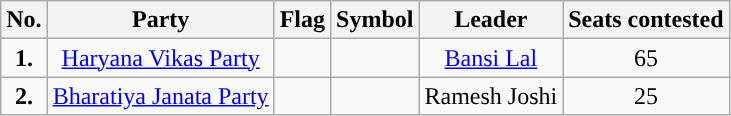<table class="wikitable">
<tr>
<th>No.</th>
<th>Party</th>
<th>Flag</th>
<th>Symbol</th>
<th>Leader</th>
<th>Seats contested</th>
</tr>
<tr>
<td ! style="text-align:center; background:"><strong>1.</strong></td>
<td style="text-align:center"><a href='#'>Haryana Vikas Party</a></td>
<td></td>
<td></td>
<td style="text-align:center"><a href='#'>Bansi Lal</a></td>
<td style="text-align:center">65</td>
</tr>
<tr>
<td ! style="text-align:center; background:"><strong>2.</strong></td>
<td style="text-align:center"><a href='#'>Bharatiya Janata Party</a></td>
<td></td>
<td></td>
<td style="text-align:center">Ramesh Joshi</td>
<td style="text-align:center">25</td>
</tr>
</table>
